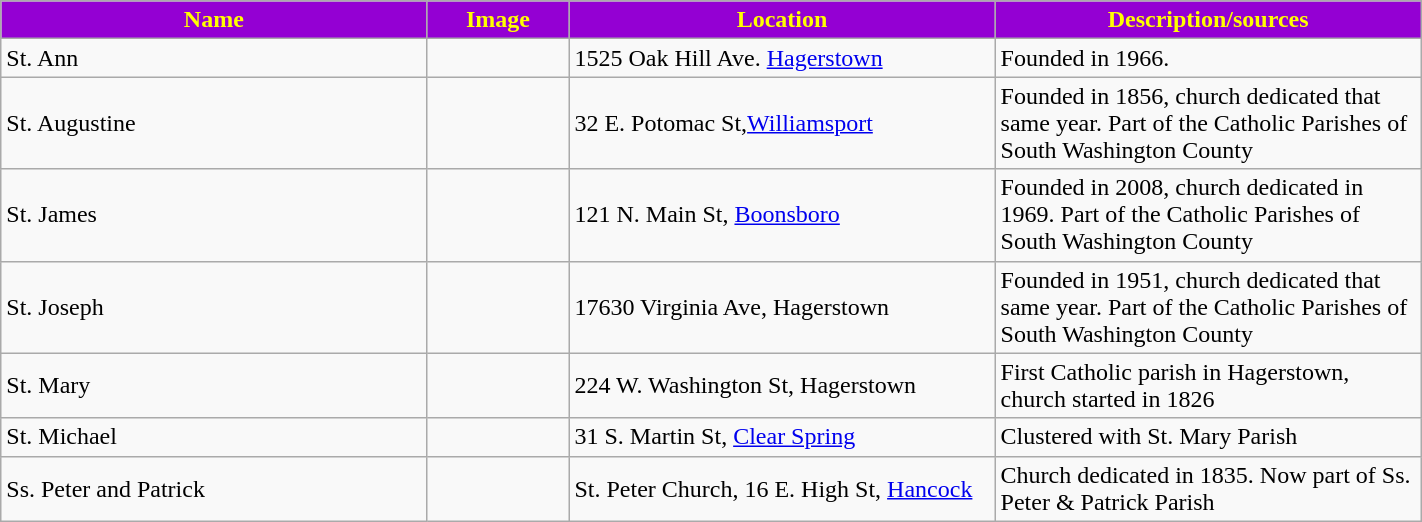<table class="wikitable sortable" style="width:75%">
<tr>
<th style="background:darkviolet; color:yellow;" width="30%"><strong>Name</strong></th>
<th style="background:darkviolet; color:yellow;" width="10%"><strong>Image</strong></th>
<th style="background:darkviolet; color:yellow;" width="30%"><strong>Location</strong></th>
<th style="background:darkviolet; color:yellow;" width="30%"><strong>Description/sources</strong></th>
</tr>
<tr>
<td>St. Ann</td>
<td></td>
<td>1525 Oak Hill Ave. <a href='#'>Hagerstown</a></td>
<td>Founded in 1966.</td>
</tr>
<tr>
<td>St. Augustine</td>
<td></td>
<td>32 E. Potomac St,<a href='#'>Williamsport</a></td>
<td>Founded in 1856, church dedicated that same year. Part of the Catholic Parishes of South Washington County</td>
</tr>
<tr>
<td>St. James</td>
<td></td>
<td>121 N. Main St, <a href='#'>Boonsboro</a></td>
<td>Founded in 2008, church dedicated in 1969. Part of the Catholic Parishes of South Washington County</td>
</tr>
<tr>
<td>St. Joseph</td>
<td></td>
<td>17630 Virginia Ave, Hagerstown</td>
<td>Founded in 1951, church dedicated that same year. Part of the Catholic Parishes of South Washington County</td>
</tr>
<tr>
<td>St. Mary</td>
<td></td>
<td>224 W. Washington St, Hagerstown</td>
<td>First Catholic parish in Hagerstown, church started in 1826</td>
</tr>
<tr>
<td>St. Michael</td>
<td></td>
<td>31 S. Martin St, <a href='#'>Clear Spring</a></td>
<td>Clustered with St. Mary Parish</td>
</tr>
<tr>
<td>Ss. Peter and Patrick</td>
<td></td>
<td>St. Peter Church, 16 E. High St, <a href='#'>Hancock</a></td>
<td>Church dedicated in 1835. Now part of Ss. Peter & Patrick Parish</td>
</tr>
</table>
